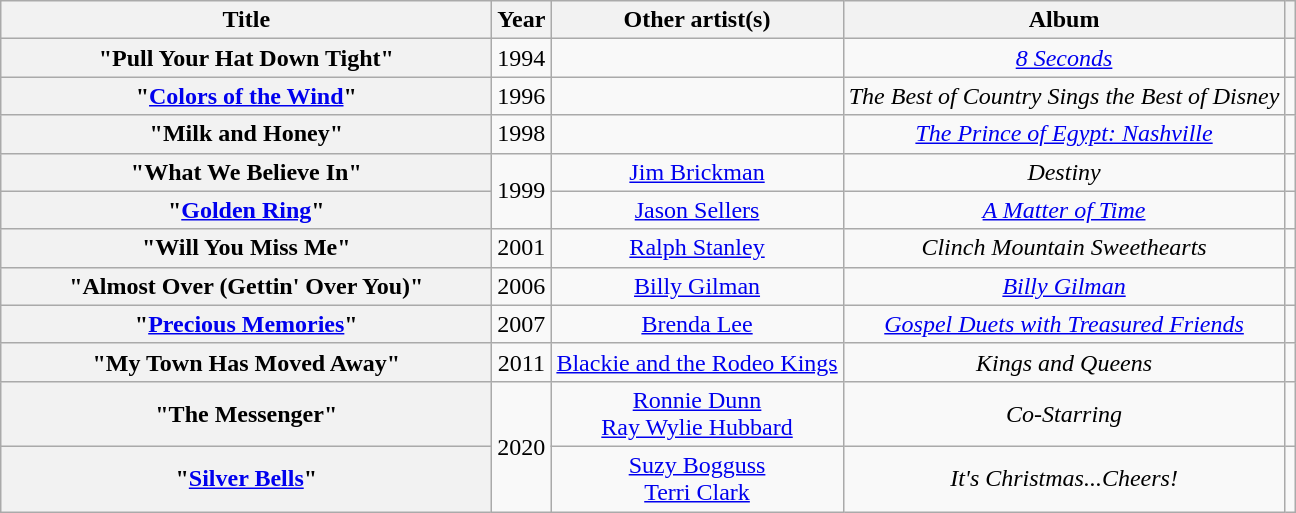<table class="wikitable plainrowheaders" style="text-align:center;" border="1">
<tr>
<th scope="col" style="width:20em;">Title</th>
<th scope="col">Year</th>
<th scope="col">Other artist(s)</th>
<th scope="col">Album</th>
<th scope="col"></th>
</tr>
<tr>
<th scope="row">"Pull Your Hat Down Tight"</th>
<td>1994</td>
<td></td>
<td><em><a href='#'>8 Seconds</a></em></td>
<td></td>
</tr>
<tr>
<th scope="row">"<a href='#'>Colors of the Wind</a>"</th>
<td>1996</td>
<td></td>
<td><em>The Best of Country Sings the Best of Disney</em></td>
<td></td>
</tr>
<tr>
<th scope="row">"Milk and Honey"</th>
<td>1998</td>
<td></td>
<td><em><a href='#'>The Prince of Egypt: Nashville</a></em></td>
<td></td>
</tr>
<tr>
<th scope="row">"What We Believe In"</th>
<td rowspan="2">1999</td>
<td><a href='#'>Jim Brickman</a></td>
<td><em>Destiny</em></td>
<td></td>
</tr>
<tr>
<th scope="row">"<a href='#'>Golden Ring</a>"</th>
<td><a href='#'>Jason Sellers</a></td>
<td><em><a href='#'>A Matter of Time</a></em></td>
<td></td>
</tr>
<tr>
<th scope="row">"Will You Miss Me"</th>
<td>2001</td>
<td><a href='#'>Ralph Stanley</a></td>
<td><em>Clinch Mountain Sweethearts</em></td>
<td></td>
</tr>
<tr>
<th scope="row">"Almost Over (Gettin' Over You)"</th>
<td>2006</td>
<td><a href='#'>Billy Gilman</a></td>
<td><em><a href='#'>Billy Gilman</a></em></td>
<td></td>
</tr>
<tr>
<th scope="row">"<a href='#'>Precious Memories</a>"</th>
<td>2007</td>
<td><a href='#'>Brenda Lee</a></td>
<td><em><a href='#'>Gospel Duets with Treasured Friends</a></em></td>
<td></td>
</tr>
<tr>
<th scope="row">"My Town Has Moved Away"</th>
<td>2011</td>
<td><a href='#'>Blackie and the Rodeo Kings</a></td>
<td><em>Kings and Queens</em></td>
<td></td>
</tr>
<tr>
<th scope="row">"The Messenger"</th>
<td rowspan="2">2020</td>
<td><a href='#'>Ronnie Dunn</a><br><a href='#'>Ray Wylie Hubbard</a></td>
<td><em>Co-Starring</em></td>
<td></td>
</tr>
<tr>
<th scope="row">"<a href='#'>Silver Bells</a>"</th>
<td><a href='#'>Suzy Bogguss</a><br><a href='#'>Terri Clark</a></td>
<td><em>It's Christmas...Cheers!</em></td>
<td></td>
</tr>
</table>
